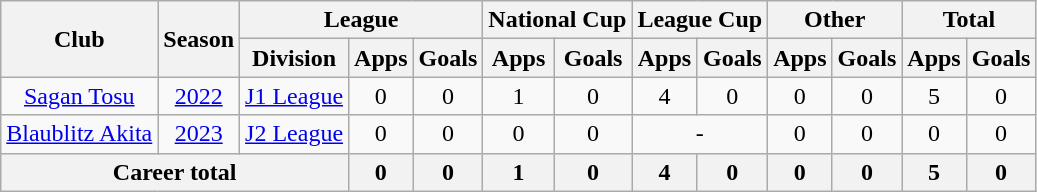<table class="wikitable" style="text-align: center">
<tr>
<th rowspan="2">Club</th>
<th rowspan="2">Season</th>
<th colspan="3">League</th>
<th colspan="2">National Cup</th>
<th colspan="2">League Cup</th>
<th colspan="2">Other</th>
<th colspan="2">Total</th>
</tr>
<tr>
<th>Division</th>
<th>Apps</th>
<th>Goals</th>
<th>Apps</th>
<th>Goals</th>
<th>Apps</th>
<th>Goals</th>
<th>Apps</th>
<th>Goals</th>
<th>Apps</th>
<th>Goals</th>
</tr>
<tr>
<td><a href='#'>Sagan Tosu</a></td>
<td><a href='#'>2022</a></td>
<td><a href='#'>J1 League</a></td>
<td>0</td>
<td>0</td>
<td>1</td>
<td>0</td>
<td>4</td>
<td>0</td>
<td>0</td>
<td>0</td>
<td>5</td>
<td>0</td>
</tr>
<tr>
<td><a href='#'>Blaublitz Akita</a></td>
<td><a href='#'>2023</a></td>
<td><a href='#'>J2 League</a></td>
<td>0</td>
<td>0</td>
<td>0</td>
<td>0</td>
<td colspan=2>-</td>
<td>0</td>
<td>0</td>
<td>0</td>
<td>0</td>
</tr>
<tr>
<th colspan=3>Career total</th>
<th>0</th>
<th>0</th>
<th>1</th>
<th>0</th>
<th>4</th>
<th>0</th>
<th>0</th>
<th>0</th>
<th>5</th>
<th>0</th>
</tr>
</table>
